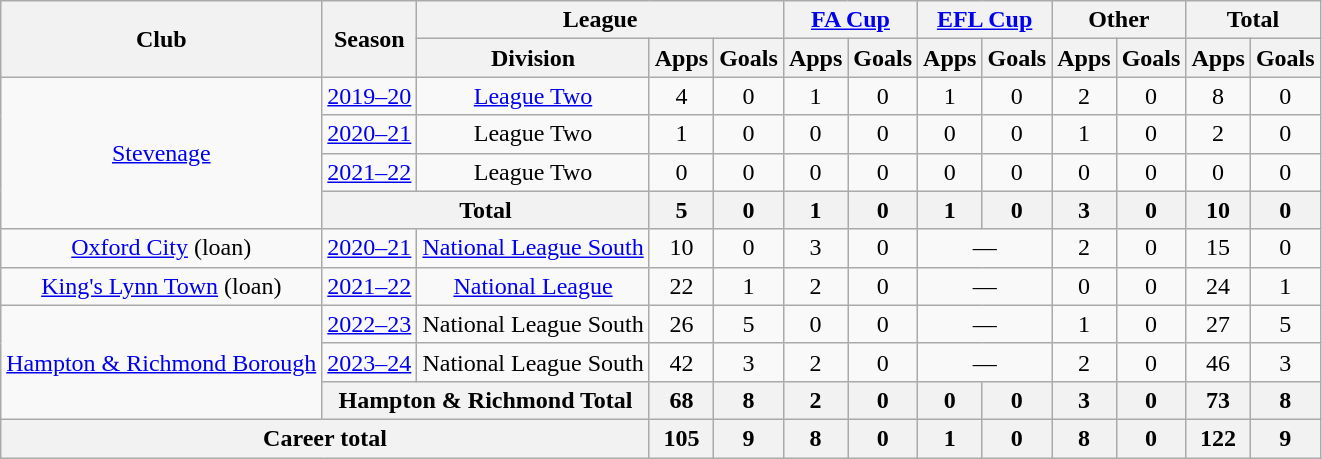<table class="wikitable" style="text-align:center">
<tr>
<th rowspan="2">Club</th>
<th rowspan="2">Season</th>
<th colspan="3">League</th>
<th colspan="2"><a href='#'>FA Cup</a></th>
<th colspan="2"><a href='#'>EFL Cup</a></th>
<th colspan="2">Other</th>
<th colspan="2">Total</th>
</tr>
<tr>
<th>Division</th>
<th>Apps</th>
<th>Goals</th>
<th>Apps</th>
<th>Goals</th>
<th>Apps</th>
<th>Goals</th>
<th>Apps</th>
<th>Goals</th>
<th>Apps</th>
<th>Goals</th>
</tr>
<tr>
<td rowspan="4"><a href='#'>Stevenage</a></td>
<td><a href='#'>2019–20</a></td>
<td><a href='#'>League Two</a></td>
<td>4</td>
<td>0</td>
<td>1</td>
<td>0</td>
<td>1</td>
<td>0</td>
<td>2</td>
<td>0</td>
<td>8</td>
<td>0</td>
</tr>
<tr>
<td><a href='#'>2020–21</a></td>
<td>League Two</td>
<td>1</td>
<td>0</td>
<td>0</td>
<td>0</td>
<td>0</td>
<td>0</td>
<td>1</td>
<td>0</td>
<td>2</td>
<td>0</td>
</tr>
<tr>
<td><a href='#'>2021–22</a></td>
<td>League Two</td>
<td>0</td>
<td>0</td>
<td>0</td>
<td>0</td>
<td>0</td>
<td>0</td>
<td>0</td>
<td>0</td>
<td>0</td>
<td>0</td>
</tr>
<tr>
<th colspan="2">Total</th>
<th>5</th>
<th>0</th>
<th>1</th>
<th>0</th>
<th>1</th>
<th>0</th>
<th>3</th>
<th>0</th>
<th>10</th>
<th>0</th>
</tr>
<tr>
<td rowspan="1"><a href='#'>Oxford City</a> (loan)</td>
<td><a href='#'>2020–21</a></td>
<td><a href='#'>National League South</a></td>
<td>10</td>
<td>0</td>
<td>3</td>
<td>0</td>
<td colspan="2">—</td>
<td>2</td>
<td>0</td>
<td>15</td>
<td>0</td>
</tr>
<tr>
<td rowspan="1"><a href='#'>King's Lynn Town</a> (loan)</td>
<td><a href='#'>2021–22</a></td>
<td><a href='#'>National League</a></td>
<td>22</td>
<td>1</td>
<td>2</td>
<td>0</td>
<td colspan="2">—</td>
<td>0</td>
<td>0</td>
<td>24</td>
<td>1</td>
</tr>
<tr>
<td rowspan="3"><a href='#'>Hampton & Richmond Borough</a></td>
<td><a href='#'>2022–23</a></td>
<td>National League South</td>
<td>26</td>
<td>5</td>
<td>0</td>
<td>0</td>
<td colspan="2">—</td>
<td>1</td>
<td>0</td>
<td>27</td>
<td>5</td>
</tr>
<tr>
<td><a href='#'>2023–24</a></td>
<td>National League South</td>
<td>42</td>
<td>3</td>
<td>2</td>
<td>0</td>
<td colspan="2">—</td>
<td>2</td>
<td>0</td>
<td>46</td>
<td>3</td>
</tr>
<tr>
<th colspan="2">Hampton & Richmond Total</th>
<th>68</th>
<th>8</th>
<th>2</th>
<th>0</th>
<th>0</th>
<th>0</th>
<th>3</th>
<th>0</th>
<th>73</th>
<th>8</th>
</tr>
<tr>
<th colspan="3">Career total</th>
<th>105</th>
<th>9</th>
<th>8</th>
<th>0</th>
<th>1</th>
<th>0</th>
<th>8</th>
<th>0</th>
<th>122</th>
<th>9</th>
</tr>
</table>
